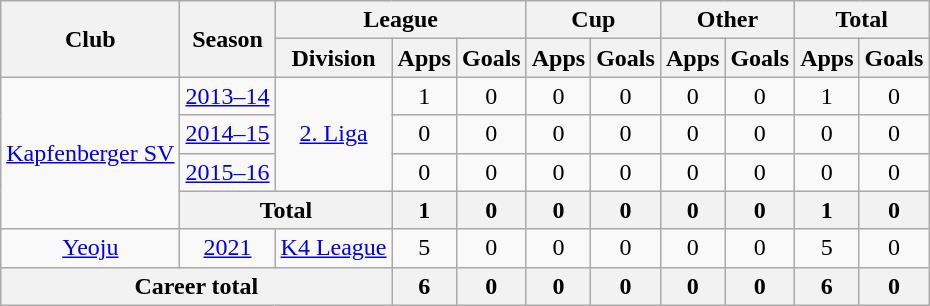<table class="wikitable" style="text-align: center">
<tr>
<th rowspan="2">Club</th>
<th rowspan="2">Season</th>
<th colspan="3">League</th>
<th colspan="2">Cup</th>
<th colspan="2">Other</th>
<th colspan="2">Total</th>
</tr>
<tr>
<th>Division</th>
<th>Apps</th>
<th>Goals</th>
<th>Apps</th>
<th>Goals</th>
<th>Apps</th>
<th>Goals</th>
<th>Apps</th>
<th>Goals</th>
</tr>
<tr>
<td rowspan="4"><a href='#'>Kapfenberger SV</a></td>
<td><a href='#'>2013–14</a></td>
<td rowspan="3"><a href='#'>2. Liga</a></td>
<td>1</td>
<td>0</td>
<td>0</td>
<td>0</td>
<td>0</td>
<td>0</td>
<td>1</td>
<td>0</td>
</tr>
<tr>
<td><a href='#'>2014–15</a></td>
<td>0</td>
<td>0</td>
<td>0</td>
<td>0</td>
<td>0</td>
<td>0</td>
<td>0</td>
<td>0</td>
</tr>
<tr>
<td><a href='#'>2015–16</a></td>
<td>0</td>
<td>0</td>
<td>0</td>
<td>0</td>
<td>0</td>
<td>0</td>
<td>0</td>
<td>0</td>
</tr>
<tr>
<th colspan=2>Total</th>
<th>1</th>
<th>0</th>
<th>0</th>
<th>0</th>
<th>0</th>
<th>0</th>
<th>1</th>
<th>0</th>
</tr>
<tr>
<td><a href='#'>Yeoju</a></td>
<td><a href='#'>2021</a></td>
<td><a href='#'>K4 League</a></td>
<td>5</td>
<td>0</td>
<td>0</td>
<td>0</td>
<td>0</td>
<td>0</td>
<td>5</td>
<td>0</td>
</tr>
<tr>
<th colspan=3>Career total</th>
<th>6</th>
<th>0</th>
<th>0</th>
<th>0</th>
<th>0</th>
<th>0</th>
<th>6</th>
<th>0</th>
</tr>
</table>
